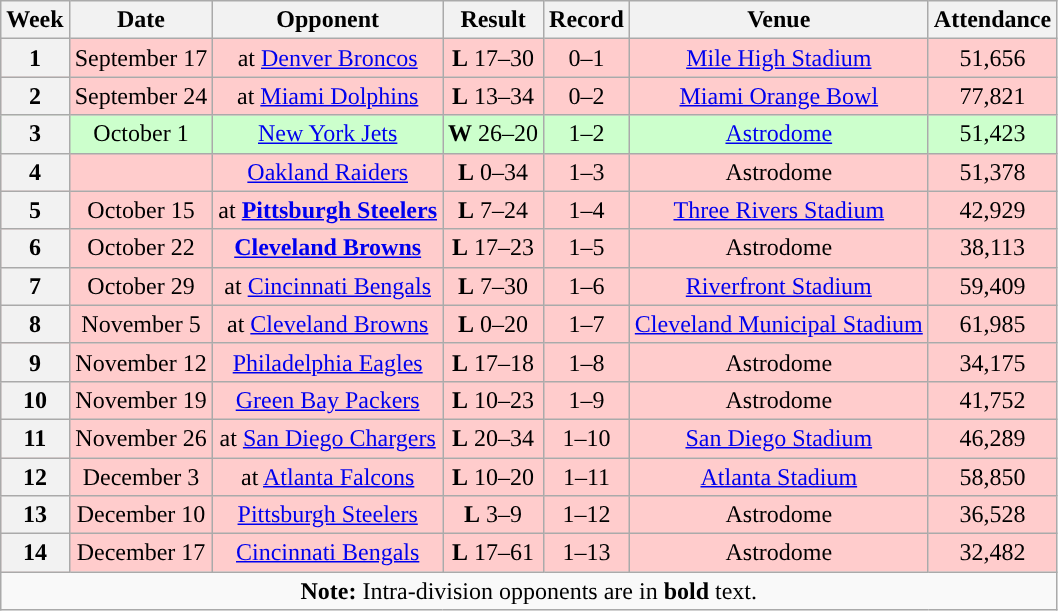<table class="wikitable" style="text-align:center">
<tr>
<th>Week</th>
<th>Date</th>
<th>Opponent</th>
<th>Result</th>
<th>Record</th>
<th>Venue</th>
<th>Attendance</th>
</tr>
<tr style="background:#fcc">
<th>1</th>
<td>September 17</td>
<td>at <a href='#'>Denver Broncos</a></td>
<td><strong>L</strong> 17–30</td>
<td>0–1</td>
<td><a href='#'>Mile High Stadium</a></td>
<td>51,656</td>
</tr>
<tr style="background:#fcc">
<th>2</th>
<td>September 24</td>
<td>at <a href='#'>Miami Dolphins</a></td>
<td><strong>L</strong> 13–34</td>
<td>0–2</td>
<td><a href='#'>Miami Orange Bowl</a></td>
<td>77,821</td>
</tr>
<tr style="background:#cfc">
<th>3</th>
<td>October 1</td>
<td><a href='#'>New York Jets</a></td>
<td><strong>W</strong> 26–20</td>
<td>1–2</td>
<td><a href='#'>Astrodome</a></td>
<td>51,423</td>
</tr>
<tr style="background:#fcc">
<th>4</th>
<td></td>
<td><a href='#'>Oakland Raiders</a></td>
<td><strong>L</strong> 0–34</td>
<td>1–3</td>
<td>Astrodome</td>
<td>51,378</td>
</tr>
<tr style="background:#fcc">
<th>5</th>
<td>October 15</td>
<td>at <strong><a href='#'>Pittsburgh Steelers</a></strong></td>
<td><strong>L</strong> 7–24</td>
<td>1–4</td>
<td><a href='#'>Three Rivers Stadium</a></td>
<td>42,929</td>
</tr>
<tr style="background:#fcc">
<th>6</th>
<td>October 22</td>
<td><strong><a href='#'>Cleveland Browns</a></strong></td>
<td><strong>L</strong> 17–23</td>
<td>1–5</td>
<td>Astrodome</td>
<td>38,113</td>
</tr>
<tr style="background:#fcc">
<th>7</th>
<td>October 29</td>
<td>at <a href='#'>Cincinnati Bengals</a></td>
<td><strong>L</strong> 7–30</td>
<td>1–6</td>
<td><a href='#'>Riverfront Stadium</a></td>
<td>59,409</td>
</tr>
<tr style="background:#fcc">
<th>8</th>
<td>November 5</td>
<td>at <a href='#'>Cleveland Browns</a></td>
<td><strong>L</strong> 0–20</td>
<td>1–7</td>
<td><a href='#'>Cleveland Municipal Stadium</a></td>
<td>61,985</td>
</tr>
<tr style="background:#fcc">
<th>9</th>
<td>November 12</td>
<td><a href='#'>Philadelphia Eagles</a></td>
<td><strong>L</strong> 17–18</td>
<td>1–8</td>
<td>Astrodome</td>
<td>34,175</td>
</tr>
<tr style="background:#fcc">
<th>10</th>
<td>November 19</td>
<td><a href='#'>Green Bay Packers</a></td>
<td><strong>L</strong> 10–23</td>
<td>1–9</td>
<td>Astrodome</td>
<td>41,752</td>
</tr>
<tr style="background:#fcc">
<th>11</th>
<td>November 26</td>
<td>at <a href='#'>San Diego Chargers</a></td>
<td><strong>L</strong> 20–34</td>
<td>1–10</td>
<td><a href='#'>San Diego Stadium</a></td>
<td>46,289</td>
</tr>
<tr style="background:#fcc">
<th>12</th>
<td>December 3</td>
<td>at <a href='#'>Atlanta Falcons</a></td>
<td><strong>L</strong> 10–20</td>
<td>1–11</td>
<td><a href='#'>Atlanta Stadium</a></td>
<td>58,850</td>
</tr>
<tr style="background:#fcc">
<th>13</th>
<td>December 10</td>
<td><a href='#'>Pittsburgh Steelers</a></td>
<td><strong>L</strong> 3–9</td>
<td>1–12</td>
<td>Astrodome</td>
<td>36,528</td>
</tr>
<tr style="background:#fcc">
<th>14</th>
<td>December 17</td>
<td><a href='#'>Cincinnati Bengals</a></td>
<td><strong>L</strong> 17–61</td>
<td>1–13</td>
<td>Astrodome</td>
<td>32,482</td>
</tr>
<tr>
<td colspan="8"><strong>Note:</strong> Intra-division opponents are in <strong>bold</strong> text.</td>
</tr>
</table>
